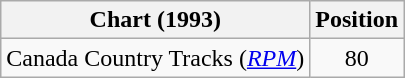<table class="wikitable sortable">
<tr>
<th scope="col">Chart (1993)</th>
<th scope="col">Position</th>
</tr>
<tr>
<td>Canada Country Tracks (<em><a href='#'>RPM</a></em>)</td>
<td align="center">80</td>
</tr>
</table>
